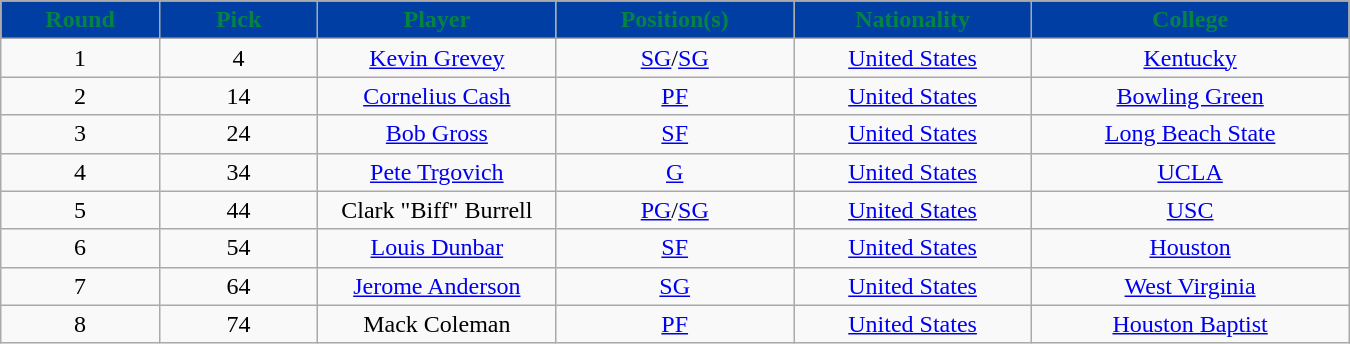<table class="wikitable sortable sortable">
<tr>
<th style="background:#003EA4; color:#038444" width="10%">Round</th>
<th style="background:#003EA4; color:#038444" width="10%">Pick</th>
<th style="background:#003EA4; color:#038444" width="15%">Player</th>
<th style="background:#003EA4; color:#038444" width="15%">Position(s)</th>
<th style="background:#003EA4; color:#038444" width="15%">Nationality</th>
<th style="background:#003EA4; color:#038444" width="20%">College</th>
</tr>
<tr style="text-align: center">
<td>1</td>
<td>4</td>
<td><a href='#'>Kevin Grevey</a></td>
<td><a href='#'>SG</a>/<a href='#'>SG</a></td>
<td> <a href='#'>United States</a></td>
<td><a href='#'>Kentucky</a></td>
</tr>
<tr style="text-align: center">
<td>2</td>
<td>14</td>
<td><a href='#'>Cornelius Cash</a></td>
<td><a href='#'>PF</a></td>
<td> <a href='#'>United States</a></td>
<td><a href='#'>Bowling Green</a></td>
</tr>
<tr style="text-align: center">
<td>3</td>
<td>24</td>
<td><a href='#'>Bob Gross</a></td>
<td><a href='#'>SF</a></td>
<td> <a href='#'>United States</a></td>
<td><a href='#'>Long Beach State</a></td>
</tr>
<tr style="text-align: center">
<td>4</td>
<td>34</td>
<td><a href='#'>Pete Trgovich</a></td>
<td><a href='#'>G</a></td>
<td> <a href='#'>United States</a></td>
<td><a href='#'>UCLA</a></td>
</tr>
<tr style="text-align: center">
<td>5</td>
<td>44</td>
<td>Clark "Biff" Burrell</td>
<td><a href='#'>PG</a>/<a href='#'>SG</a></td>
<td> <a href='#'>United States</a></td>
<td><a href='#'>USC</a></td>
</tr>
<tr style="text-align: center">
<td>6</td>
<td>54</td>
<td><a href='#'>Louis Dunbar</a></td>
<td><a href='#'>SF</a></td>
<td> <a href='#'>United States</a></td>
<td><a href='#'>Houston</a></td>
</tr>
<tr style="text-align: center">
<td>7</td>
<td>64</td>
<td><a href='#'>Jerome Anderson</a></td>
<td><a href='#'>SG</a></td>
<td> <a href='#'>United States</a></td>
<td><a href='#'>West Virginia</a></td>
</tr>
<tr style="text-align: center">
<td>8</td>
<td>74</td>
<td>Mack Coleman</td>
<td><a href='#'>PF</a></td>
<td> <a href='#'>United States</a></td>
<td><a href='#'>Houston Baptist</a></td>
</tr>
</table>
